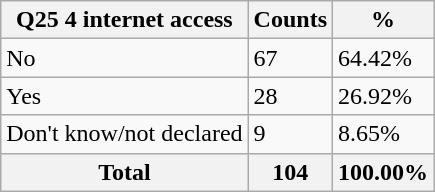<table class="wikitable sortable">
<tr>
<th>Q25 4 internet access</th>
<th>Counts</th>
<th>%</th>
</tr>
<tr>
<td>No</td>
<td>67</td>
<td>64.42%</td>
</tr>
<tr>
<td>Yes</td>
<td>28</td>
<td>26.92%</td>
</tr>
<tr>
<td>Don't know/not declared</td>
<td>9</td>
<td>8.65%</td>
</tr>
<tr>
<th>Total</th>
<th>104</th>
<th>100.00%</th>
</tr>
</table>
